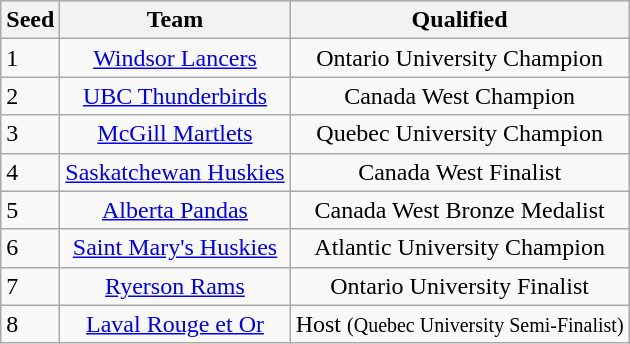<table class="wikitable sortable" style="text-align: center;">
<tr bgcolor="#efefef" align=center>
<th align=left>Seed</th>
<th align=left>Team</th>
<th align=left>Qualified</th>
</tr>
<tr align=center>
<td align=left>1</td>
<td><a href='#'>Windsor Lancers</a></td>
<td>Ontario University Champion</td>
</tr>
<tr align=center>
<td align=left>2</td>
<td><a href='#'>UBC Thunderbirds</a></td>
<td>Canada West Champion</td>
</tr>
<tr align=center>
<td align=left>3</td>
<td><a href='#'>McGill Martlets</a></td>
<td>Quebec University Champion</td>
</tr>
<tr align=center>
<td align=left>4</td>
<td><a href='#'>Saskatchewan Huskies</a></td>
<td>Canada West Finalist</td>
</tr>
<tr align=center>
<td align=left>5</td>
<td><a href='#'>Alberta Pandas</a></td>
<td>Canada West Bronze Medalist</td>
</tr>
<tr align=center>
<td align=left>6</td>
<td><a href='#'>Saint Mary's Huskies</a></td>
<td>Atlantic University Champion</td>
</tr>
<tr align=center>
<td align=left>7</td>
<td><a href='#'>Ryerson Rams</a></td>
<td>Ontario University Finalist</td>
</tr>
<tr align=center>
<td align=left>8</td>
<td><a href='#'>Laval Rouge et Or</a></td>
<td>Host <small>(Quebec University Semi-Finalist)</small></td>
</tr>
</table>
